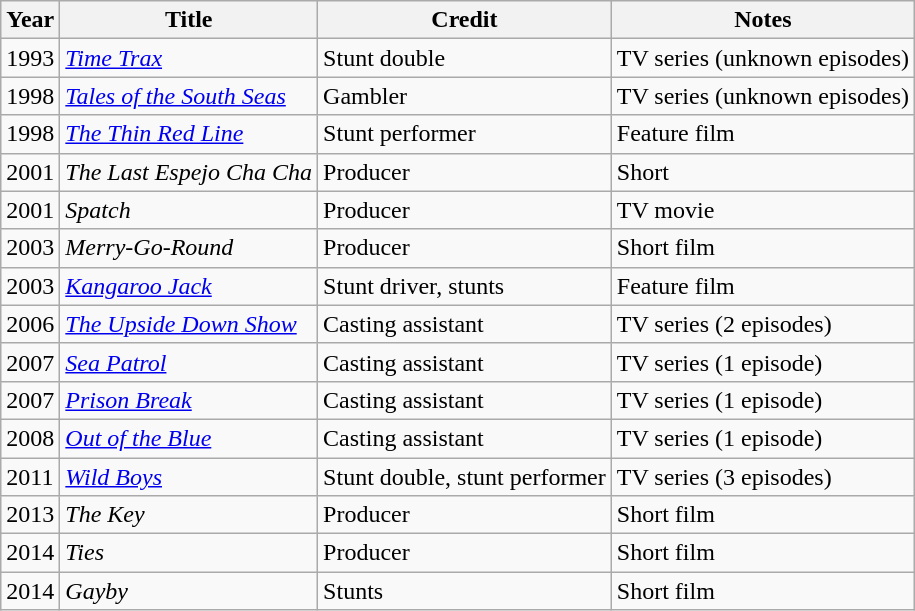<table class="wikitable">
<tr>
<th>Year</th>
<th>Title</th>
<th>Credit</th>
<th>Notes</th>
</tr>
<tr>
<td>1993</td>
<td><em><a href='#'>Time Trax</a></em></td>
<td>Stunt double</td>
<td>TV series (unknown episodes)</td>
</tr>
<tr>
<td>1998</td>
<td><em><a href='#'>Tales of the South Seas</a></em></td>
<td>Gambler</td>
<td>TV series (unknown episodes)</td>
</tr>
<tr>
<td>1998</td>
<td><em><a href='#'>The Thin Red Line</a></em></td>
<td>Stunt performer</td>
<td>Feature film</td>
</tr>
<tr>
<td>2001</td>
<td><em>The Last Espejo Cha Cha</em></td>
<td>Producer</td>
<td>Short</td>
</tr>
<tr>
<td>2001</td>
<td><em>Spatch</em></td>
<td>Producer</td>
<td>TV movie</td>
</tr>
<tr>
<td>2003</td>
<td><em>Merry-Go-Round</em></td>
<td>Producer</td>
<td>Short film</td>
</tr>
<tr>
<td>2003</td>
<td><em><a href='#'>Kangaroo Jack</a></em></td>
<td>Stunt driver, stunts</td>
<td>Feature film</td>
</tr>
<tr>
<td>2006</td>
<td><em><a href='#'>The Upside Down Show</a></em></td>
<td>Casting assistant</td>
<td>TV series (2 episodes)</td>
</tr>
<tr>
<td>2007</td>
<td><em><a href='#'>Sea Patrol</a></em></td>
<td>Casting assistant</td>
<td>TV series (1 episode)</td>
</tr>
<tr>
<td>2007</td>
<td><em><a href='#'>Prison Break</a></em></td>
<td>Casting assistant</td>
<td>TV series (1 episode)</td>
</tr>
<tr>
<td>2008</td>
<td><em><a href='#'>Out of the Blue</a></em></td>
<td>Casting assistant</td>
<td>TV series (1 episode)</td>
</tr>
<tr>
<td>2011</td>
<td><em><a href='#'>Wild Boys</a></em></td>
<td>Stunt double, stunt performer</td>
<td>TV series (3 episodes)</td>
</tr>
<tr>
<td>2013</td>
<td><em>The Key</em></td>
<td>Producer</td>
<td>Short film</td>
</tr>
<tr>
<td>2014</td>
<td><em>Ties</em></td>
<td>Producer</td>
<td>Short film</td>
</tr>
<tr>
<td>2014</td>
<td><em>Gayby</em></td>
<td>Stunts</td>
<td>Short film</td>
</tr>
</table>
